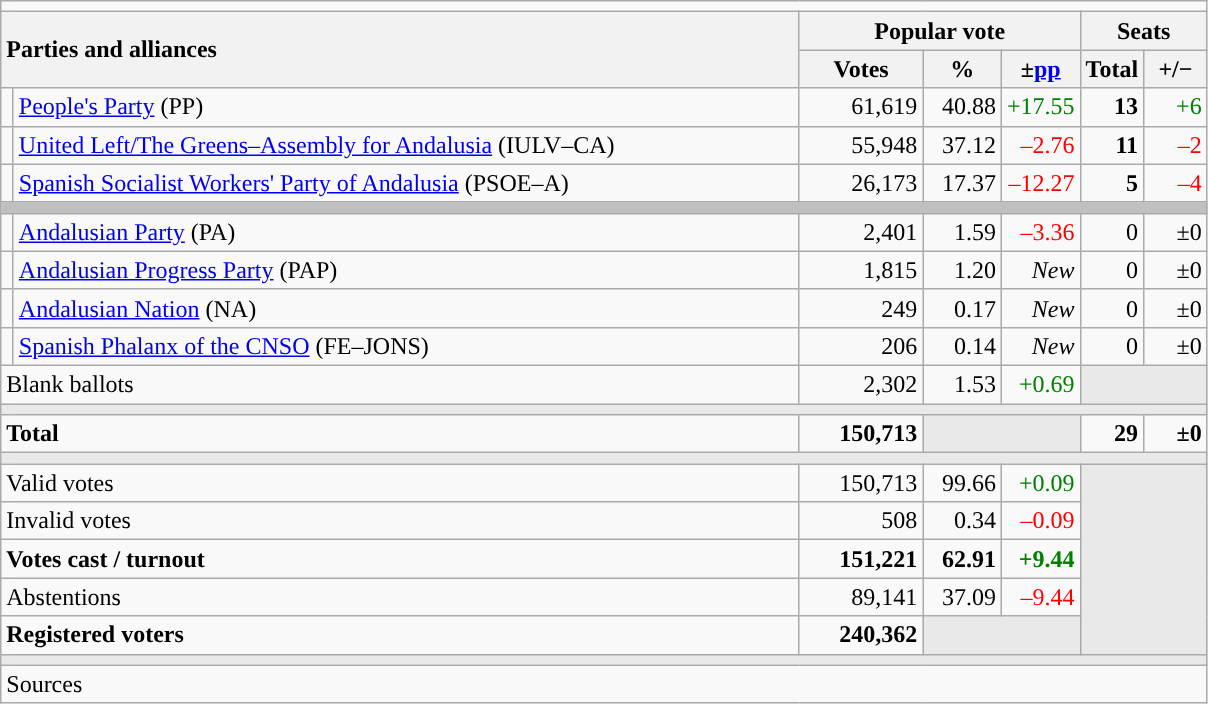<table class="wikitable" style="text-align:right;">
<tr>
<td colspan="7"></td>
</tr>
<tr>
<th style="text-align:left;" rowspan="2" colspan="2" width="525">Parties and alliances</th>
<th colspan="3">Popular vote</th>
<th colspan="2">Seats</th>
</tr>
<tr>
<th width="75">Votes</th>
<th width="45">%</th>
<th width="45">±<a href='#'>pp</a></th>
<th width="35">Total</th>
<th width="35">+/−</th>
</tr>
<tr>
<td width="1" style="color:inherit;background:"></td>
<td align="left"><a href='#'>People's Party</a> (PP)</td>
<td>61,619</td>
<td>40.88</td>
<td style="color:green;">+17.55</td>
<td><strong>13</strong></td>
<td style="color:green;">+6</td>
</tr>
<tr>
<td style="color:inherit;background:"></td>
<td align="left"><a href='#'>United Left/The Greens–Assembly for Andalusia</a> (IULV–CA)</td>
<td>55,948</td>
<td>37.12</td>
<td style="color:red;">–2.76</td>
<td><strong>11</strong></td>
<td style="color:red;">–2</td>
</tr>
<tr>
<td style="color:inherit;background:"></td>
<td align="left"><a href='#'>Spanish Socialist Workers' Party of Andalusia</a> (PSOE–A)</td>
<td>26,173</td>
<td>17.37</td>
<td style="color:red;">–12.27</td>
<td><strong>5</strong></td>
<td style="color:red;">–4</td>
</tr>
<tr>
<td colspan="7" bgcolor="#C0C0C0"></td>
</tr>
<tr>
<td style="color:inherit;background:"></td>
<td align="left"><a href='#'>Andalusian Party</a> (PA)</td>
<td>2,401</td>
<td>1.59</td>
<td style="color:red;">–3.36</td>
<td>0</td>
<td>±0</td>
</tr>
<tr>
<td style="color:inherit;background:"></td>
<td align="left"><a href='#'>Andalusian Progress Party</a> (PAP)</td>
<td>1,815</td>
<td>1.20</td>
<td><em>New</em></td>
<td>0</td>
<td>±0</td>
</tr>
<tr>
<td style="color:inherit;background:"></td>
<td align="left"><a href='#'>Andalusian Nation</a> (NA)</td>
<td>249</td>
<td>0.17</td>
<td><em>New</em></td>
<td>0</td>
<td>±0</td>
</tr>
<tr>
<td style="color:inherit;background:"></td>
<td align="left"><a href='#'>Spanish Phalanx of the CNSO</a> (FE–JONS)</td>
<td>206</td>
<td>0.14</td>
<td><em>New</em></td>
<td>0</td>
<td>±0</td>
</tr>
<tr>
<td align="left" colspan="2">Blank ballots</td>
<td>2,302</td>
<td>1.53</td>
<td style="color:green;">+0.69</td>
<td bgcolor="#E9E9E9" colspan="2"></td>
</tr>
<tr>
<td colspan="7" bgcolor="#E9E9E9"></td>
</tr>
<tr style="font-weight:bold;">
<td align="left" colspan="2">Total</td>
<td>150,713</td>
<td bgcolor="#E9E9E9" colspan="2"></td>
<td>29</td>
<td>±0</td>
</tr>
<tr>
<td colspan="7" bgcolor="#E9E9E9"></td>
</tr>
<tr>
<td align="left" colspan="2">Valid votes</td>
<td>150,713</td>
<td>99.66</td>
<td style="color:green;">+0.09</td>
<td bgcolor="#E9E9E9" colspan="2" rowspan="5"></td>
</tr>
<tr>
<td align="left" colspan="2">Invalid votes</td>
<td>508</td>
<td>0.34</td>
<td style="color:red;">–0.09</td>
</tr>
<tr style="font-weight:bold;">
<td align="left" colspan="2">Votes cast / turnout</td>
<td>151,221</td>
<td>62.91</td>
<td style="color:green;">+9.44</td>
</tr>
<tr>
<td align="left" colspan="2">Abstentions</td>
<td>89,141</td>
<td>37.09</td>
<td style="color:red;">–9.44</td>
</tr>
<tr style="font-weight:bold;">
<td align="left" colspan="2">Registered voters</td>
<td>240,362</td>
<td bgcolor="#E9E9E9" colspan="2"></td>
</tr>
<tr>
<td colspan="7" bgcolor="#E9E9E9"></td>
</tr>
<tr>
<td align="left" colspan="7">Sources</td>
</tr>
</table>
